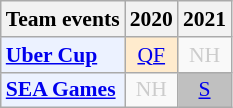<table style='font-size: 90%; text-align:center;' class='wikitable'>
<tr>
<th>Team events</th>
<th>2020</th>
<th>2021</th>
</tr>
<tr>
<td bgcolor="#ECF2FF"; align="left"><strong><a href='#'>Uber Cup</a></strong></td>
<td bgcolor=FFEBCD><a href='#'>QF</a></td>
<td style=color:#ccc>NH</td>
</tr>
<tr>
<td bgcolor="#ECF2FF"; align="left"><strong><a href='#'>SEA Games</a></strong></td>
<td style=color:#ccc>NH</td>
<td bgcolor=silver><a href='#'>S</a></td>
</tr>
</table>
